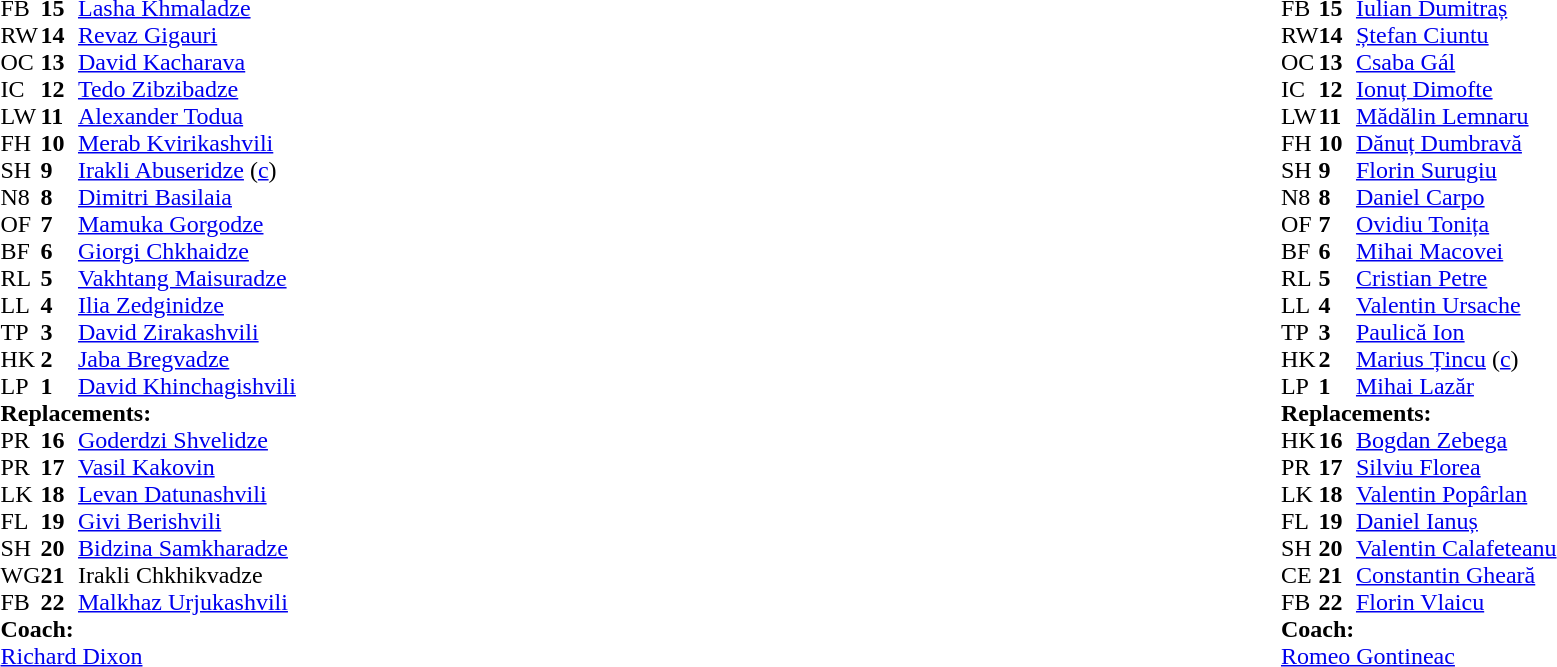<table width="100%">
<tr>
<td style="vertical-align:top" width="50%"><br><table cellspacing="0" cellpadding="0">
<tr>
<th width="25"></th>
<th width="25"></th>
</tr>
<tr>
<td>FB</td>
<td><strong>15</strong></td>
<td><a href='#'>Lasha Khmaladze</a></td>
</tr>
<tr>
<td>RW</td>
<td><strong>14</strong></td>
<td><a href='#'>Revaz Gigauri</a></td>
<td></td>
<td></td>
</tr>
<tr>
<td>OC</td>
<td><strong>13</strong></td>
<td><a href='#'>David Kacharava</a></td>
</tr>
<tr>
<td>IC</td>
<td><strong>12</strong></td>
<td><a href='#'>Tedo Zibzibadze</a></td>
</tr>
<tr>
<td>LW</td>
<td><strong>11</strong></td>
<td><a href='#'>Alexander Todua</a></td>
</tr>
<tr>
<td>FH</td>
<td><strong>10</strong></td>
<td><a href='#'>Merab Kvirikashvili</a></td>
<td></td>
<td></td>
</tr>
<tr>
<td>SH</td>
<td><strong>9</strong></td>
<td><a href='#'>Irakli Abuseridze</a> (<a href='#'>c</a>)</td>
<td></td>
<td></td>
</tr>
<tr>
<td>N8</td>
<td><strong>8</strong></td>
<td><a href='#'>Dimitri Basilaia</a></td>
</tr>
<tr>
<td>OF</td>
<td><strong>7</strong></td>
<td><a href='#'>Mamuka Gorgodze</a></td>
<td></td>
<td></td>
</tr>
<tr>
<td>BF</td>
<td><strong>6</strong></td>
<td><a href='#'>Giorgi Chkhaidze</a></td>
</tr>
<tr>
<td>RL</td>
<td><strong>5</strong></td>
<td><a href='#'>Vakhtang Maisuradze</a></td>
</tr>
<tr>
<td>LL</td>
<td><strong>4</strong></td>
<td><a href='#'>Ilia Zedginidze</a></td>
<td></td>
<td></td>
</tr>
<tr>
<td>TP</td>
<td><strong>3</strong></td>
<td><a href='#'>David Zirakashvili</a></td>
</tr>
<tr>
<td>HK</td>
<td><strong>2</strong></td>
<td><a href='#'>Jaba Bregvadze</a></td>
<td></td>
<td></td>
</tr>
<tr>
<td>LP</td>
<td><strong>1</strong></td>
<td><a href='#'>David Khinchagishvili</a></td>
<td></td>
<td></td>
</tr>
<tr>
<td colspan=3><strong>Replacements:</strong></td>
</tr>
<tr>
<td>PR</td>
<td><strong>16</strong></td>
<td><a href='#'>Goderdzi Shvelidze</a></td>
<td></td>
<td></td>
</tr>
<tr>
<td>PR</td>
<td><strong>17</strong></td>
<td><a href='#'>Vasil Kakovin</a></td>
<td></td>
<td></td>
</tr>
<tr>
<td>LK</td>
<td><strong>18</strong></td>
<td><a href='#'>Levan Datunashvili</a></td>
<td></td>
<td></td>
</tr>
<tr>
<td>FL</td>
<td><strong>19</strong></td>
<td><a href='#'>Givi Berishvili</a></td>
<td></td>
<td></td>
</tr>
<tr>
<td>SH</td>
<td><strong>20</strong></td>
<td><a href='#'>Bidzina Samkharadze</a></td>
<td></td>
<td></td>
</tr>
<tr>
<td>WG</td>
<td><strong>21</strong></td>
<td>Irakli Chkhikvadze</td>
<td></td>
<td></td>
</tr>
<tr>
<td>FB</td>
<td><strong>22</strong></td>
<td><a href='#'>Malkhaz Urjukashvili</a></td>
<td></td>
<td></td>
</tr>
<tr>
<td colspan=3><strong>Coach:</strong></td>
</tr>
<tr>
<td colspan="4"> <a href='#'>Richard Dixon</a></td>
</tr>
</table>
</td>
<td style="vertical-align:top"></td>
<td style="vertical-align:top" width="50%"><br><table cellspacing="0" cellpadding="0" align="center">
<tr>
<th width="25"></th>
<th width="25"></th>
</tr>
<tr>
<td>FB</td>
<td><strong>15</strong></td>
<td><a href='#'>Iulian Dumitraș</a></td>
<td></td>
<td></td>
</tr>
<tr>
<td>RW</td>
<td><strong>14</strong></td>
<td><a href='#'>Ștefan Ciuntu</a></td>
<td></td>
<td></td>
</tr>
<tr>
<td>OC</td>
<td><strong>13</strong></td>
<td><a href='#'>Csaba Gál</a></td>
</tr>
<tr>
<td>IC</td>
<td><strong>12</strong></td>
<td><a href='#'>Ionuț Dimofte</a></td>
</tr>
<tr>
<td>LW</td>
<td><strong>11</strong></td>
<td><a href='#'>Mădălin Lemnaru</a></td>
</tr>
<tr>
<td>FH</td>
<td><strong>10</strong></td>
<td><a href='#'>Dănuț Dumbravă</a></td>
<td></td>
<td></td>
</tr>
<tr>
<td>SH</td>
<td><strong>9</strong></td>
<td><a href='#'>Florin Surugiu</a></td>
</tr>
<tr>
<td>N8</td>
<td><strong>8</strong></td>
<td><a href='#'>Daniel Carpo</a></td>
</tr>
<tr>
<td>OF</td>
<td><strong>7</strong></td>
<td><a href='#'>Ovidiu Tonița</a></td>
<td></td>
<td></td>
</tr>
<tr>
<td>BF</td>
<td><strong>6</strong></td>
<td><a href='#'>Mihai Macovei</a></td>
</tr>
<tr>
<td>RL</td>
<td><strong>5</strong></td>
<td><a href='#'>Cristian Petre</a></td>
<td></td>
<td></td>
</tr>
<tr>
<td>LL</td>
<td><strong>4</strong></td>
<td><a href='#'>Valentin Ursache</a></td>
</tr>
<tr>
<td>TP</td>
<td><strong>3</strong></td>
<td><a href='#'>Paulică Ion</a></td>
<td></td>
<td></td>
</tr>
<tr>
<td>HK</td>
<td><strong>2</strong></td>
<td><a href='#'>Marius Țincu</a> (<a href='#'>c</a>)</td>
</tr>
<tr>
<td>LP</td>
<td><strong>1</strong></td>
<td><a href='#'>Mihai Lazăr</a></td>
</tr>
<tr>
<td colspan=3><strong>Replacements:</strong></td>
</tr>
<tr>
<td>HK</td>
<td><strong>16</strong></td>
<td><a href='#'>Bogdan Zebega</a></td>
</tr>
<tr>
<td>PR</td>
<td><strong>17</strong></td>
<td><a href='#'>Silviu Florea</a></td>
<td></td>
<td></td>
</tr>
<tr>
<td>LK</td>
<td><strong>18</strong></td>
<td><a href='#'>Valentin Popârlan</a></td>
<td></td>
<td></td>
</tr>
<tr>
<td>FL</td>
<td><strong>19</strong></td>
<td><a href='#'>Daniel Ianuș</a></td>
<td></td>
<td></td>
</tr>
<tr>
<td>SH</td>
<td><strong>20</strong></td>
<td><a href='#'>Valentin Calafeteanu</a></td>
<td></td>
<td></td>
</tr>
<tr>
<td>CE</td>
<td><strong>21</strong></td>
<td><a href='#'>Constantin Gheară</a></td>
<td></td>
<td></td>
</tr>
<tr>
<td>FB</td>
<td><strong>22</strong></td>
<td><a href='#'>Florin Vlaicu</a></td>
<td></td>
<td></td>
</tr>
<tr>
<td colspan=3><strong>Coach:</strong></td>
</tr>
<tr>
<td colspan="4"><a href='#'>Romeo Gontineac</a></td>
</tr>
</table>
</td>
</tr>
</table>
